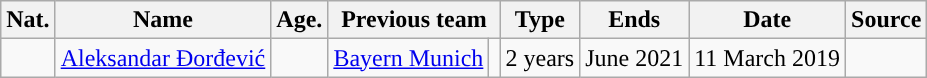<table class="wikitable sortable">
<tr>
<th>Nat.</th>
<th>Name</th>
<th>Age.</th>
<th colspan=2>Previous team</th>
<th>Type</th>
<th>Ends</th>
<th>Date</th>
<th>Source</th>
</tr>
<tr>
<td style="text-align:center"></td>
<td><a href='#'>Aleksandar Đorđević</a></td>
<td style="text-align:center"></td>
<td><a href='#'>Bayern Munich</a></td>
<td style="text-align:center"></td>
<td style="text-align:center">2 years</td>
<td style="text-align:center">June 2021</td>
<td style="text-align:center">11 March 2019</td>
<td style="text-align:center"></td>
</tr>
</table>
